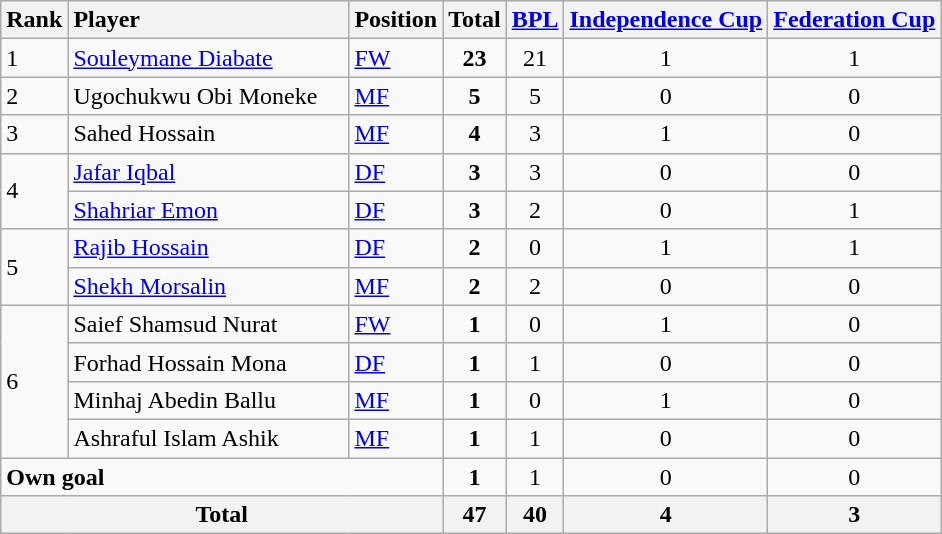<table class="wikitable">
<tr>
<th>Rank</th>
<th style="width:180px;text-align:left">Player</th>
<th>Position</th>
<th>Total</th>
<th><a href='#'>BPL</a></th>
<th><a href='#'>Independence Cup</a></th>
<th><a href='#'>Federation Cup</a></th>
</tr>
<tr>
<td>1</td>
<td> <a href='#'>Souleymane Diabate</a></td>
<td><a href='#'>FW</a></td>
<td align="center"><strong>23</strong></td>
<td align="center">21</td>
<td align="center">1</td>
<td align="center">1</td>
</tr>
<tr>
<td>2</td>
<td> Ugochukwu Obi Moneke</td>
<td><a href='#'>MF</a></td>
<td align="center"><strong>5</strong></td>
<td align="center">5</td>
<td align="center">0</td>
<td align="center">0</td>
</tr>
<tr>
<td>3</td>
<td> Sahed Hossain</td>
<td><a href='#'>MF</a></td>
<td align="center"><strong>4</strong></td>
<td align="center">3</td>
<td align="center">1</td>
<td align="center">0</td>
</tr>
<tr>
<td rowspan=2>4</td>
<td> <a href='#'>Jafar Iqbal</a></td>
<td><a href='#'>DF</a></td>
<td align="center"><strong>3</strong></td>
<td align="center">3</td>
<td align="center">0</td>
<td align="center">0</td>
</tr>
<tr>
<td> <a href='#'>Shahriar Emon</a></td>
<td><a href='#'>DF</a></td>
<td align="center"><strong>3</strong></td>
<td align="center">2</td>
<td align="center">0</td>
<td align="center">1</td>
</tr>
<tr>
<td rowspan=2>5</td>
<td> <a href='#'>Rajib Hossain</a></td>
<td><a href='#'>DF</a></td>
<td align="center"><strong>2</strong></td>
<td align="center">0</td>
<td align="center">1</td>
<td align="center">1</td>
</tr>
<tr>
<td> <a href='#'>Shekh Morsalin</a></td>
<td><a href='#'>MF</a></td>
<td align="center"><strong>2</strong></td>
<td align="center">2</td>
<td align="center">0</td>
<td align="center">0</td>
</tr>
<tr>
<td rowspan=4>6</td>
<td> Saief Shamsud Nurat</td>
<td><a href='#'>FW</a></td>
<td align="center"><strong>1</strong></td>
<td align="center">0</td>
<td align="center">1</td>
<td align="center">0</td>
</tr>
<tr>
<td> Forhad Hossain Mona</td>
<td><a href='#'>DF</a></td>
<td align="center"><strong>1</strong></td>
<td align="center">1</td>
<td align="center">0</td>
<td align="center">0</td>
</tr>
<tr>
<td> Minhaj Abedin Ballu</td>
<td><a href='#'>MF</a></td>
<td align="center"><strong>1</strong></td>
<td align="center">0</td>
<td align="center">1</td>
<td align="center">0</td>
</tr>
<tr>
<td> Ashraful Islam Ashik</td>
<td><a href='#'>MF</a></td>
<td align="center"><strong>1</strong></td>
<td align="center">1</td>
<td align="center">0</td>
<td align="center">0</td>
</tr>
<tr>
<td colspan=3><strong>Own goal</strong></td>
<td align="center"><strong>1</strong></td>
<td align="center">1</td>
<td align="center">0</td>
<td align="center">0</td>
</tr>
<tr>
<th colspan="3" align="center">Total</th>
<th align="center">47</th>
<th align="center">40</th>
<th align="center">4</th>
<th align="center">3</th>
</tr>
</table>
